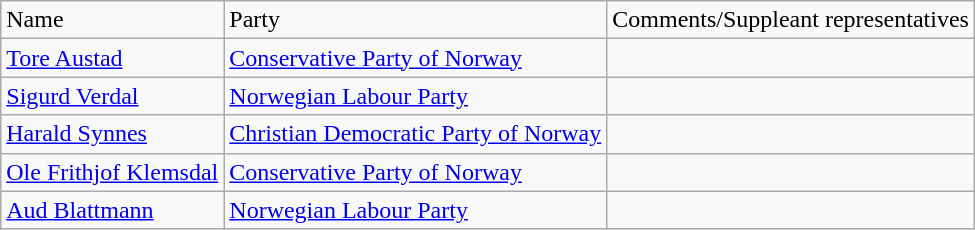<table class="wikitable">
<tr>
<td>Name</td>
<td>Party</td>
<td>Comments/Suppleant representatives</td>
</tr>
<tr>
<td><a href='#'>Tore Austad</a></td>
<td><a href='#'>Conservative Party of Norway</a></td>
<td></td>
</tr>
<tr>
<td><a href='#'>Sigurd Verdal</a></td>
<td><a href='#'>Norwegian Labour Party</a></td>
<td></td>
</tr>
<tr>
<td><a href='#'>Harald Synnes</a></td>
<td><a href='#'>Christian Democratic Party of Norway</a></td>
<td></td>
</tr>
<tr>
<td><a href='#'>Ole Frithjof Klemsdal</a></td>
<td><a href='#'>Conservative Party of Norway</a></td>
<td></td>
</tr>
<tr>
<td><a href='#'>Aud Blattmann</a></td>
<td><a href='#'>Norwegian Labour Party</a></td>
<td></td>
</tr>
</table>
